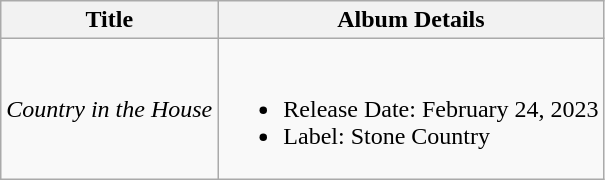<table class="wikitable">
<tr>
<th>Title</th>
<th>Album Details</th>
</tr>
<tr>
<td><em>Country in the House</em></td>
<td><br><ul><li>Release Date: February 24, 2023</li><li>Label: Stone Country</li></ul></td>
</tr>
</table>
